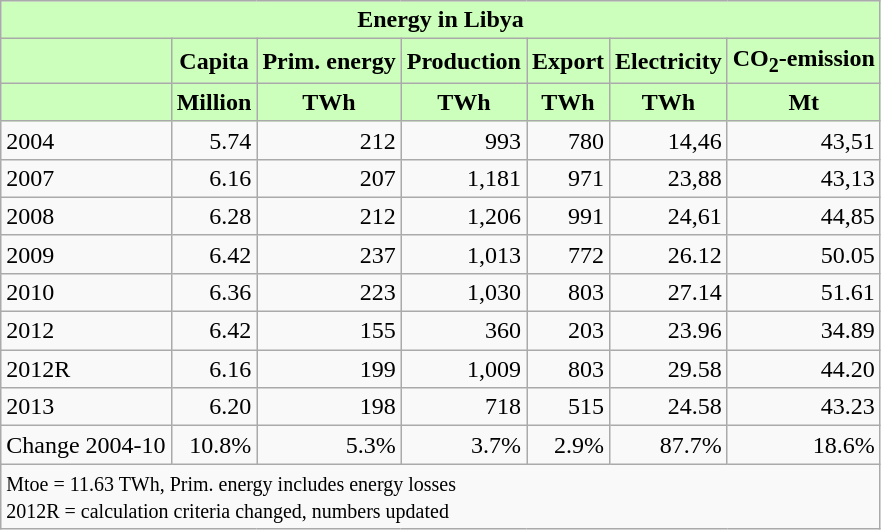<table class="wikitable">
<tr>
<th colspan="7" align="center" style="background-color: #cfb;">Energy in Libya</th>
</tr>
<tr>
<th style="background-color: #cfb;"></th>
<th style="background-color: #cfb;">Capita</th>
<th style="background-color: #cfb;">Prim. energy</th>
<th style="background-color: #cfb;">Production</th>
<th style="background-color: #cfb;">Export</th>
<th style="background-color: #cfb;">Electricity</th>
<th style="background-color: #cfb;">CO<sub>2</sub>-emission</th>
</tr>
<tr ---->
<th style="background-color: #cfb;"></th>
<th style="background-color: #cfb;">Million</th>
<th style="background-color: #cfb;">TWh</th>
<th style="background-color: #cfb;">TWh</th>
<th style="background-color: #cfb;">TWh</th>
<th style="background-color: #cfb;">TWh</th>
<th style="background-color: #cfb;">Mt</th>
</tr>
<tr ---->
<td align="left">2004</td>
<td align="right">5.74</td>
<td align="right">212</td>
<td align="right">993</td>
<td align="right">780</td>
<td align="right">14,46</td>
<td align="right">43,51</td>
</tr>
<tr ---->
<td align="left">2007</td>
<td align="right">6.16</td>
<td align="right">207</td>
<td align="right">1,181</td>
<td align="right">971</td>
<td align="right">23,88</td>
<td align="right">43,13</td>
</tr>
<tr ---->
<td align="left">2008</td>
<td align="right">6.28</td>
<td align="right">212</td>
<td align="right">1,206</td>
<td align="right">991</td>
<td align="right">24,61</td>
<td align="right">44,85</td>
</tr>
<tr ---->
<td align="left">2009</td>
<td align="right">6.42</td>
<td align="right">237</td>
<td align="right">1,013</td>
<td align="right">772</td>
<td align="right">26.12</td>
<td align="right">50.05</td>
</tr>
<tr ---->
<td align="left">2010</td>
<td align="right">6.36</td>
<td align="right">223</td>
<td align="right">1,030</td>
<td align="right">803</td>
<td align="right">27.14</td>
<td align="right">51.61</td>
</tr>
<tr ---->
<td align="left">2012</td>
<td align="right">6.42</td>
<td align="right">155</td>
<td align="right">360</td>
<td align="right">203</td>
<td align="right">23.96</td>
<td align="right">34.89</td>
</tr>
<tr ---->
<td align="left">2012R</td>
<td align="right">6.16</td>
<td align="right">199</td>
<td align="right">1,009</td>
<td align="right">803</td>
<td align="right">29.58</td>
<td align="right">44.20</td>
</tr>
<tr ---->
<td align="left">2013</td>
<td align="right">6.20</td>
<td align="right">198</td>
<td align="right">718</td>
<td align="right">515</td>
<td align="right">24.58</td>
<td align="right">43.23</td>
</tr>
<tr ---->
<td align="left">Change 2004-10</td>
<td align="right">10.8%</td>
<td align="right">5.3%</td>
<td align="right">3.7%</td>
<td align="right">2.9%</td>
<td align="right">87.7%</td>
<td align="right">18.6%</td>
</tr>
<tr ---->
<td align="left" colspan=7><small> Mtoe = 11.63 TWh, Prim. energy includes energy losses</small><br><small>2012R =  calculation criteria changed, numbers updated </small></td>
</tr>
</table>
